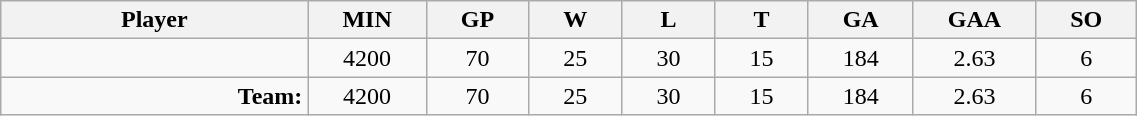<table class="wikitable sortable" width="60%">
<tr>
<th bgcolor="#DDDDFF" width="10%">Player</th>
<th width="3%" bgcolor="#DDDDFF" title="Minutes played">MIN</th>
<th width="3%" bgcolor="#DDDDFF" title="Games played in">GP</th>
<th width="3%" bgcolor="#DDDDFF" title="Games played in">W</th>
<th width="3%" bgcolor="#DDDDFF"title="Games played in">L</th>
<th width="3%" bgcolor="#DDDDFF" title="Ties">T</th>
<th width="3%" bgcolor="#DDDDFF" title="Goals against">GA</th>
<th width="3%" bgcolor="#DDDDFF" title="Goals against average">GAA</th>
<th width="3%" bgcolor="#DDDDFF"title="Shut-outs">SO</th>
</tr>
<tr align="center">
<td align="right"></td>
<td>4200</td>
<td>70</td>
<td>25</td>
<td>30</td>
<td>15</td>
<td>184</td>
<td>2.63</td>
<td>6</td>
</tr>
<tr align="center">
<td align="right"><strong>Team:</strong></td>
<td>4200</td>
<td>70</td>
<td>25</td>
<td>30</td>
<td>15</td>
<td>184</td>
<td>2.63</td>
<td>6</td>
</tr>
</table>
